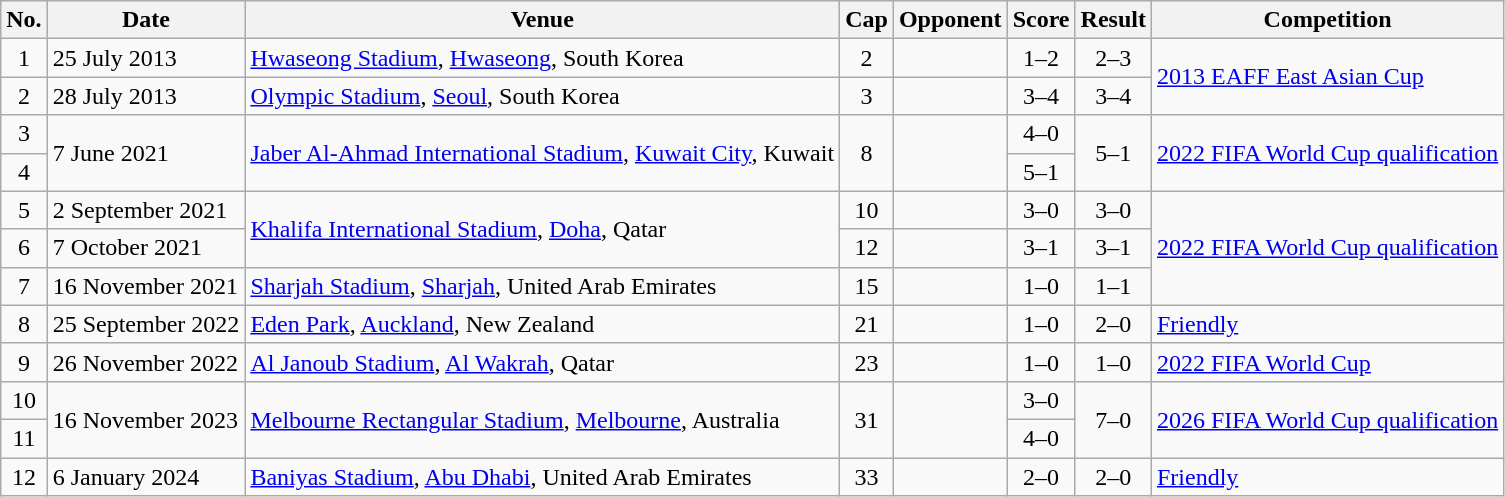<table class="wikitable sortable">
<tr>
<th scope="col">No.</th>
<th scope="col">Date</th>
<th scope="col">Venue</th>
<th scope="col">Cap</th>
<th scope="col">Opponent</th>
<th scope="col">Score</th>
<th scope="col">Result</th>
<th scope="col">Competition</th>
</tr>
<tr>
<td style="text-align:center">1</td>
<td>25 July 2013</td>
<td><a href='#'>Hwaseong Stadium</a>, <a href='#'>Hwaseong</a>, South Korea</td>
<td style="text-align:center">2</td>
<td></td>
<td style="text-align:center">1–2</td>
<td style="text-align:center">2–3</td>
<td rowspan="2"><a href='#'>2013 EAFF East Asian Cup</a></td>
</tr>
<tr>
<td style="text-align:center">2</td>
<td>28 July 2013</td>
<td><a href='#'>Olympic Stadium</a>, <a href='#'>Seoul</a>, South Korea</td>
<td style="text-align:center">3</td>
<td></td>
<td style="text-align:center">3–4</td>
<td style="text-align:center">3–4</td>
</tr>
<tr>
<td style="text-align:center">3</td>
<td rowspan="2">7 June 2021</td>
<td rowspan="2"><a href='#'>Jaber Al-Ahmad International Stadium</a>, <a href='#'>Kuwait City</a>, Kuwait</td>
<td rowspan=2 style="text-align:center">8</td>
<td rowspan="2"></td>
<td style="text-align:center">4–0</td>
<td rowspan="2" style="text-align:center">5–1</td>
<td rowspan="2"><a href='#'>2022 FIFA World Cup qualification</a></td>
</tr>
<tr>
<td style="text-align:center">4</td>
<td style="text-align:center">5–1</td>
</tr>
<tr>
<td style="text-align:center">5</td>
<td>2 September 2021</td>
<td rowspan="2"><a href='#'>Khalifa International Stadium</a>, <a href='#'>Doha</a>, Qatar</td>
<td style="text-align:center">10</td>
<td></td>
<td style="text-align:center">3–0</td>
<td style="text-align:center">3–0</td>
<td rowspan="3"><a href='#'>2022 FIFA World Cup qualification</a></td>
</tr>
<tr>
<td style="text-align:center">6</td>
<td>7 October 2021</td>
<td style="text-align:center">12</td>
<td></td>
<td style="text-align:center">3–1</td>
<td style="text-align:center">3–1</td>
</tr>
<tr>
<td style="text-align:center">7</td>
<td>16 November 2021</td>
<td><a href='#'>Sharjah Stadium</a>, <a href='#'>Sharjah</a>, United Arab Emirates</td>
<td style="text-align:center">15</td>
<td></td>
<td style="text-align:center">1–0</td>
<td style="text-align:center">1–1</td>
</tr>
<tr>
<td style="text-align:center">8</td>
<td>25 September 2022</td>
<td><a href='#'>Eden Park</a>, <a href='#'>Auckland</a>, New Zealand</td>
<td style="text-align:center">21</td>
<td></td>
<td style="text-align:center">1–0</td>
<td style="text-align:center">2–0</td>
<td><a href='#'>Friendly</a></td>
</tr>
<tr>
<td style="text-align:center">9</td>
<td>26 November 2022</td>
<td><a href='#'>Al Janoub Stadium</a>, <a href='#'>Al Wakrah</a>, Qatar</td>
<td style="text-align:center">23</td>
<td></td>
<td style="text-align:center">1–0</td>
<td style="text-align:center">1–0</td>
<td><a href='#'>2022 FIFA World Cup</a></td>
</tr>
<tr>
<td style="text-align:center">10</td>
<td rowspan="2">16 November 2023</td>
<td rowspan="2"><a href='#'>Melbourne Rectangular Stadium</a>, <a href='#'>Melbourne</a>, Australia</td>
<td style="text-align:center" rowspan="2">31</td>
<td rowspan="2"></td>
<td style="text-align:center">3–0</td>
<td style="text-align:center" rowspan="2">7–0</td>
<td rowspan="2"><a href='#'>2026 FIFA World Cup qualification</a></td>
</tr>
<tr>
<td style="text-align:center">11</td>
<td style="text-align:center">4–0</td>
</tr>
<tr>
<td style="text-align:center">12</td>
<td>6 January 2024</td>
<td><a href='#'>Baniyas Stadium</a>, <a href='#'>Abu Dhabi</a>, United Arab Emirates</td>
<td style="text-align:center">33</td>
<td></td>
<td style="text-align:center">2–0</td>
<td style="text-align:center">2–0</td>
<td><a href='#'>Friendly</a></td>
</tr>
</table>
